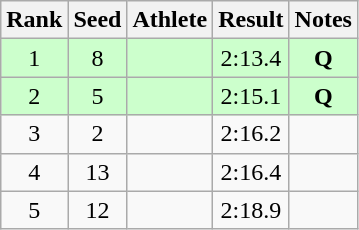<table class="wikitable sortable" style="text-align:center">
<tr>
<th>Rank</th>
<th>Seed</th>
<th>Athlete</th>
<th>Result</th>
<th>Notes</th>
</tr>
<tr bgcolor="ccffcc">
<td>1</td>
<td>8</td>
<td align="left"></td>
<td>2:13.4</td>
<td><strong>Q</strong></td>
</tr>
<tr bgcolor="ccffcc">
<td>2</td>
<td>5</td>
<td align="left"></td>
<td>2:15.1</td>
<td><strong>Q</strong></td>
</tr>
<tr>
<td>3</td>
<td>2</td>
<td align="left"></td>
<td>2:16.2</td>
<td></td>
</tr>
<tr>
<td>4</td>
<td>13</td>
<td align="left"></td>
<td>2:16.4</td>
<td></td>
</tr>
<tr>
<td>5</td>
<td>12</td>
<td align="left"></td>
<td>2:18.9</td>
<td></td>
</tr>
</table>
